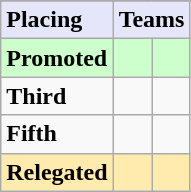<table class=wikitable>
<tr>
</tr>
<tr style="background: #E6E6FA;">
<td><strong>Placing</strong></td>
<td colspan="2" style="text-align:center"><strong>Teams</strong></td>
</tr>
<tr style="background: #ccffcc;">
<td><strong>Promoted</strong></td>
<td><strong></strong></td>
<td><strong></strong></td>
</tr>
<tr>
<td><strong>Third</strong></td>
<td></td>
<td></td>
</tr>
<tr>
<td><strong>Fifth</strong></td>
<td></td>
<td></td>
</tr>
<tr style="background: #ffebad;">
<td><strong>Relegated</strong></td>
<td></td>
<td></td>
</tr>
</table>
